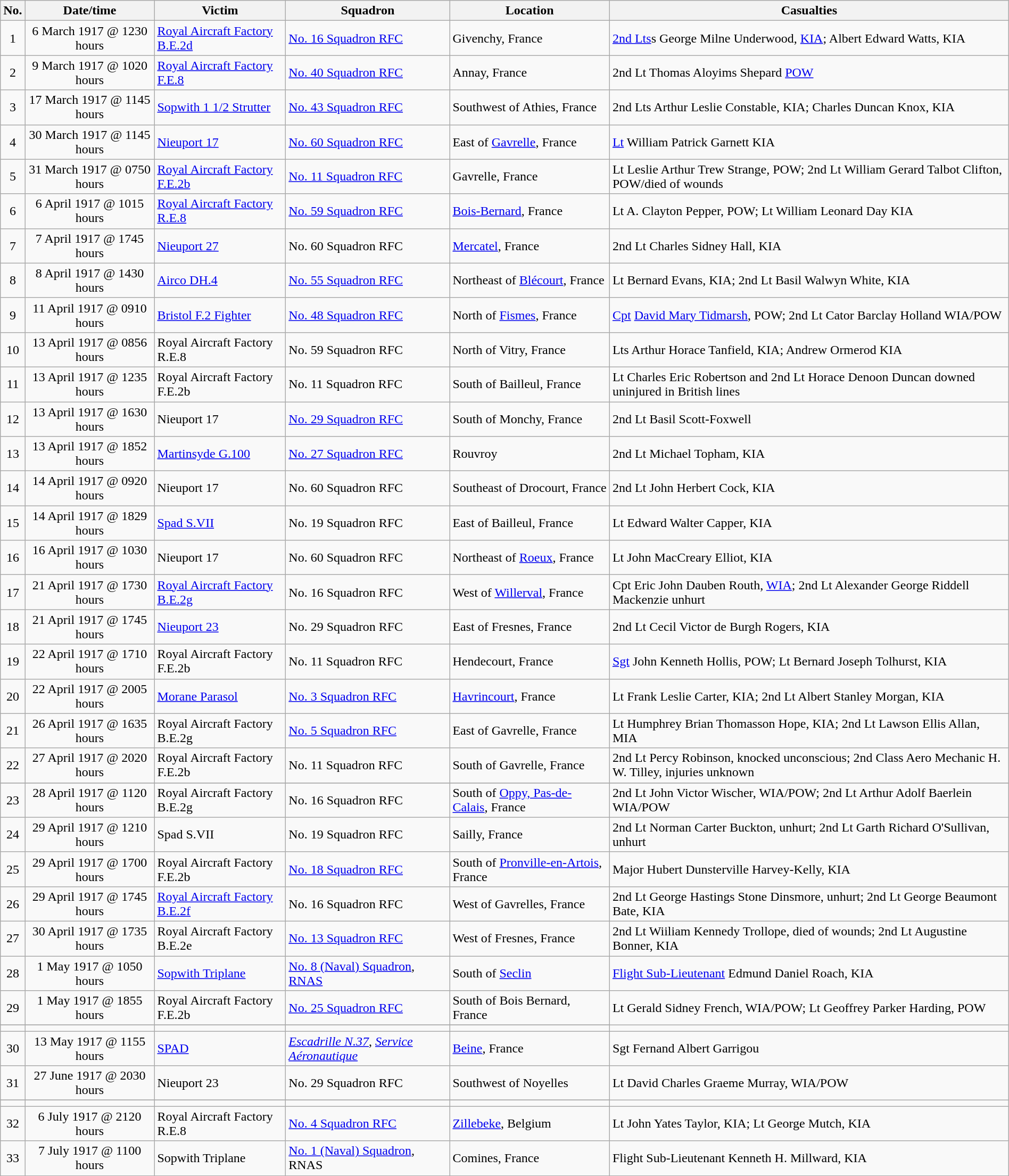<table class="wikitable" border="1" style="margin: 1em auto 1em auto">
<tr>
<th>No.</th>
<th>Date/time</th>
<th>Victim</th>
<th>Squadron</th>
<th>Location</th>
<th>Casualties</th>
</tr>
<tr>
<td align="center">1</td>
<td align="center">6 March 1917 @ 1230 hours</td>
<td><a href='#'>Royal Aircraft Factory B.E.2d</a></td>
<td><a href='#'>No. 16 Squadron RFC</a></td>
<td>Givenchy, France</td>
<td><a href='#'>2nd Lts</a>s George Milne Underwood, <a href='#'>KIA</a>; Albert Edward Watts, KIA</td>
</tr>
<tr>
<td align="center">2</td>
<td align="center">9 March 1917 @ 1020 hours</td>
<td><a href='#'>Royal Aircraft Factory F.E.8</a></td>
<td><a href='#'>No. 40 Squadron RFC</a></td>
<td>Annay, France</td>
<td>2nd Lt Thomas Aloyims Shepard <a href='#'>POW</a></td>
</tr>
<tr>
<td align="center">3</td>
<td align="center">17 March 1917 @ 1145 hours</td>
<td><a href='#'>Sopwith 1 1/2 Strutter</a></td>
<td><a href='#'>No. 43 Squadron RFC</a></td>
<td>Southwest of Athies, France</td>
<td>2nd Lts Arthur Leslie Constable, KIA; Charles Duncan Knox, KIA</td>
</tr>
<tr>
<td align="center">4</td>
<td align="center">30 March 1917 @ 1145 hours</td>
<td><a href='#'>Nieuport 17</a></td>
<td><a href='#'>No. 60 Squadron RFC</a></td>
<td>East of <a href='#'>Gavrelle</a>, France</td>
<td><a href='#'>Lt</a> William Patrick Garnett KIA</td>
</tr>
<tr>
<td align="center">5</td>
<td align="center">31 March 1917 @ 0750 hours</td>
<td><a href='#'>Royal Aircraft Factory F.E.2b</a></td>
<td><a href='#'>No. 11 Squadron RFC</a></td>
<td>Gavrelle, France</td>
<td>Lt Leslie Arthur Trew Strange, POW; 2nd Lt William Gerard Talbot Clifton, POW/died of wounds</td>
</tr>
<tr>
<td align="center">6</td>
<td align="center">6 April 1917 @ 1015 hours</td>
<td><a href='#'>Royal Aircraft Factory R.E.8</a></td>
<td><a href='#'>No. 59 Squadron RFC</a></td>
<td><a href='#'>Bois-Bernard</a>, France</td>
<td>Lt A. Clayton Pepper, POW; Lt William Leonard Day KIA</td>
</tr>
<tr>
<td align="center">7</td>
<td align="center">7 April 1917 @ 1745 hours</td>
<td><a href='#'>Nieuport 27</a></td>
<td>No. 60 Squadron RFC</td>
<td><a href='#'>Mercatel</a>, France</td>
<td>2nd Lt Charles Sidney Hall, KIA</td>
</tr>
<tr>
<td align="center">8</td>
<td align="center">8 April 1917 @ 1430 hours</td>
<td><a href='#'>Airco DH.4</a></td>
<td><a href='#'>No. 55 Squadron RFC</a></td>
<td>Northeast of <a href='#'>Blécourt</a>, France</td>
<td>Lt Bernard Evans, KIA; 2nd Lt Basil Walwyn White, KIA</td>
</tr>
<tr>
<td align="center">9</td>
<td align="center">11 April 1917 @ 0910 hours</td>
<td><a href='#'>Bristol F.2 Fighter</a></td>
<td><a href='#'>No. 48 Squadron RFC</a></td>
<td>North of <a href='#'>Fismes</a>, France</td>
<td><a href='#'>Cpt</a> <a href='#'>David Mary Tidmarsh</a>, POW; 2nd Lt Cator Barclay Holland WIA/POW</td>
</tr>
<tr>
<td align="center">10</td>
<td align="center">13 April 1917 @ 0856 hours</td>
<td>Royal Aircraft Factory R.E.8</td>
<td>No. 59 Squadron RFC</td>
<td>North of Vitry, France</td>
<td>Lts Arthur Horace Tanfield, KIA; Andrew Ormerod KIA</td>
</tr>
<tr>
<td align="center">11</td>
<td align="center">13 April 1917 @ 1235 hours</td>
<td>Royal Aircraft Factory F.E.2b</td>
<td>No. 11 Squadron RFC</td>
<td>South of Bailleul, France</td>
<td>Lt Charles Eric Robertson and 2nd Lt Horace Denoon Duncan downed uninjured in British lines</td>
</tr>
<tr>
<td align="center">12</td>
<td align="center">13 April 1917 @ 1630 hours</td>
<td>Nieuport 17</td>
<td><a href='#'>No. 29 Squadron RFC</a></td>
<td>South of Monchy, France</td>
<td>2nd Lt Basil Scott-Foxwell</td>
</tr>
<tr>
<td align="center">13</td>
<td align="center">13 April 1917 @ 1852 hours</td>
<td><a href='#'>Martinsyde G.100</a></td>
<td><a href='#'>No. 27 Squadron RFC</a></td>
<td>Rouvroy</td>
<td>2nd Lt Michael Topham, KIA</td>
</tr>
<tr>
<td align="center">14</td>
<td align="center">14 April 1917 @ 0920 hours</td>
<td>Nieuport 17</td>
<td>No. 60 Squadron RFC</td>
<td>Southeast of Drocourt, France</td>
<td>2nd Lt John Herbert Cock, KIA</td>
</tr>
<tr>
<td align="center">15</td>
<td align="center">14 April 1917 @ 1829 hours</td>
<td><a href='#'>Spad S.VII</a></td>
<td>No. 19 Squadron RFC</td>
<td>East of Bailleul, France</td>
<td>Lt Edward Walter Capper, KIA</td>
</tr>
<tr>
<td align="center">16</td>
<td align="center">16 April 1917 @ 1030 hours</td>
<td>Nieuport 17</td>
<td>No. 60 Squadron RFC</td>
<td>Northeast of <a href='#'>Roeux</a>, France</td>
<td>Lt John MacCreary Elliot, KIA</td>
</tr>
<tr>
<td align="center">17</td>
<td align="center">21 April 1917 @ 1730 hours</td>
<td><a href='#'>Royal Aircraft Factory B.E.2g</a></td>
<td>No. 16 Squadron RFC</td>
<td>West of <a href='#'>Willerval</a>, France</td>
<td>Cpt Eric John Dauben Routh, <a href='#'>WIA</a>; 2nd Lt Alexander George Riddell Mackenzie unhurt</td>
</tr>
<tr>
<td align="center">18</td>
<td align="center">21 April 1917 @ 1745 hours</td>
<td><a href='#'>Nieuport 23</a></td>
<td>No. 29 Squadron RFC</td>
<td>East of Fresnes, France</td>
<td>2nd Lt Cecil Victor de Burgh Rogers, KIA</td>
</tr>
<tr>
<td align="center">19</td>
<td align="center">22 April 1917 @ 1710 hours</td>
<td>Royal Aircraft Factory F.E.2b</td>
<td>No. 11 Squadron RFC</td>
<td>Hendecourt, France</td>
<td><a href='#'>Sgt</a> John Kenneth Hollis, POW; Lt Bernard Joseph Tolhurst, KIA</td>
</tr>
<tr>
<td align="center">20</td>
<td align="center">22 April 1917 @ 2005 hours</td>
<td><a href='#'>Morane Parasol</a></td>
<td><a href='#'>No. 3 Squadron RFC</a></td>
<td><a href='#'>Havrincourt</a>, France</td>
<td>Lt Frank Leslie Carter, KIA; 2nd Lt Albert Stanley Morgan, KIA</td>
</tr>
<tr>
<td align="center">21</td>
<td align="center">26 April 1917 @ 1635 hours</td>
<td>Royal Aircraft Factory B.E.2g</td>
<td><a href='#'>No. 5 Squadron RFC</a></td>
<td>East of Gavrelle, France</td>
<td>Lt Humphrey Brian Thomasson Hope, KIA; 2nd Lt Lawson Ellis Allan, MIA</td>
</tr>
<tr>
<td align="center">22</td>
<td align="center">27 April 1917 @ 2020 hours</td>
<td>Royal Aircraft Factory F.E.2b</td>
<td>No. 11 Squadron RFC</td>
<td>South of Gavrelle, France</td>
<td>2nd Lt Percy Robinson, knocked unconscious; 2nd Class Aero Mechanic H. W. Tilley, injuries unknown</td>
</tr>
<tr>
</tr>
<tr>
<td align="center">23</td>
<td align="center">28 April 1917 @ 1120 hours</td>
<td>Royal Aircraft Factory B.E.2g</td>
<td>No. 16 Squadron RFC</td>
<td>South of <a href='#'>Oppy, Pas-de-Calais</a>, France</td>
<td>2nd Lt John Victor Wischer, WIA/POW; 2nd Lt Arthur Adolf Baerlein WIA/POW</td>
</tr>
<tr>
<td align="center">24</td>
<td align="center">29 April 1917 @ 1210 hours</td>
<td>Spad S.VII</td>
<td>No. 19 Squadron RFC</td>
<td>Sailly, France</td>
<td>2nd Lt Norman Carter Buckton, unhurt; 2nd Lt Garth Richard O'Sullivan, unhurt</td>
</tr>
<tr>
<td align="center">25</td>
<td align="center">29 April 1917 @ 1700 hours</td>
<td>Royal Aircraft Factory F.E.2b</td>
<td><a href='#'>No. 18 Squadron RFC</a></td>
<td>South of <a href='#'>Pronville-en-Artois</a>, France</td>
<td>Major Hubert Dunsterville Harvey-Kelly, KIA</td>
</tr>
<tr>
<td align="center">26</td>
<td align="center">29 April 1917 @ 1745 hours</td>
<td><a href='#'>Royal Aircraft Factory B.E.2f</a></td>
<td>No. 16 Squadron RFC</td>
<td>West of Gavrelles, France</td>
<td>2nd Lt George Hastings Stone Dinsmore, unhurt; 2nd Lt George Beaumont Bate, KIA</td>
</tr>
<tr>
<td align="center">27</td>
<td align="center">30 April 1917 @ 1735 hours</td>
<td>Royal Aircraft Factory B.E.2e</td>
<td><a href='#'>No. 13 Squadron RFC</a></td>
<td>West of Fresnes, France</td>
<td>2nd Lt Wiiliam Kennedy Trollope, died of wounds; 2nd Lt Augustine Bonner, KIA</td>
</tr>
<tr>
<td align="center">28</td>
<td align="center">1 May 1917 @ 1050 hours</td>
<td><a href='#'>Sopwith Triplane</a></td>
<td><a href='#'>No. 8 (Naval) Squadron</a>, <a href='#'>RNAS</a></td>
<td>South of <a href='#'>Seclin</a></td>
<td><a href='#'>Flight Sub-Lieutenant</a> Edmund Daniel Roach, KIA</td>
</tr>
<tr>
<td align="center">29</td>
<td align="center">1 May 1917 @ 1855 hours</td>
<td>Royal Aircraft Factory F.E.2b</td>
<td><a href='#'>No. 25 Squadron RFC</a></td>
<td>South of Bois Bernard, France</td>
<td>Lt Gerald Sidney French, WIA/POW; Lt Geoffrey Parker Harding, POW</td>
</tr>
<tr>
</tr>
<tr>
<td align="center"></td>
<td align="center"></td>
<td></td>
<td></td>
<td></td>
</tr>
<tr>
<td align="center">30</td>
<td align="center">13 May 1917 @ 1155 hours</td>
<td><a href='#'>SPAD</a></td>
<td><em><a href='#'>Escadrille N.37</a></em>, <em><a href='#'>Service Aéronautique</a></em></td>
<td><a href='#'>Beine</a>, France</td>
<td>Sgt Fernand Albert Garrigou</td>
</tr>
<tr>
<td align="center">31</td>
<td align="center">27 June 1917 @ 2030 hours</td>
<td>Nieuport 23</td>
<td>No. 29 Squadron RFC</td>
<td>Southwest of Noyelles</td>
<td>Lt David Charles Graeme Murray, WIA/POW</td>
</tr>
<tr>
</tr>
<tr>
<td align="center"></td>
<td align="center"></td>
<td></td>
<td></td>
<td></td>
</tr>
<tr>
<td align="center">32</td>
<td align="center">6 July 1917 @ 2120 hours</td>
<td>Royal Aircraft Factory R.E.8</td>
<td><a href='#'>No. 4 Squadron RFC</a></td>
<td><a href='#'>Zillebeke</a>, Belgium</td>
<td>Lt John Yates Taylor, KIA; Lt George Mutch, KIA</td>
</tr>
<tr>
<td align="center">33</td>
<td align="center">7 July 1917 @ 1100 hours</td>
<td>Sopwith Triplane</td>
<td><a href='#'>No. 1 (Naval) Squadron</a>, RNAS</td>
<td>Comines, France</td>
<td>Flight Sub-Lieutenant Kenneth H. Millward, KIA</td>
</tr>
<tr>
</tr>
</table>
